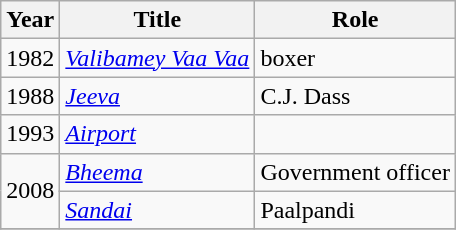<table class="wikitable sortable">
<tr>
<th>Year</th>
<th>Title</th>
<th>Role</th>
</tr>
<tr>
<td>1982</td>
<td><em><a href='#'>Valibamey Vaa Vaa</a></em></td>
<td>boxer</td>
</tr>
<tr>
<td>1988</td>
<td><em><a href='#'>Jeeva</a></em></td>
<td>C.J. Dass</td>
</tr>
<tr>
<td>1993</td>
<td><em><a href='#'>Airport</a></em></td>
<td></td>
</tr>
<tr>
<td rowspan=2>2008</td>
<td><em><a href='#'>Bheema</a></em></td>
<td>Government officer</td>
</tr>
<tr>
<td><em><a href='#'>Sandai</a></em></td>
<td>Paalpandi</td>
</tr>
<tr>
</tr>
</table>
